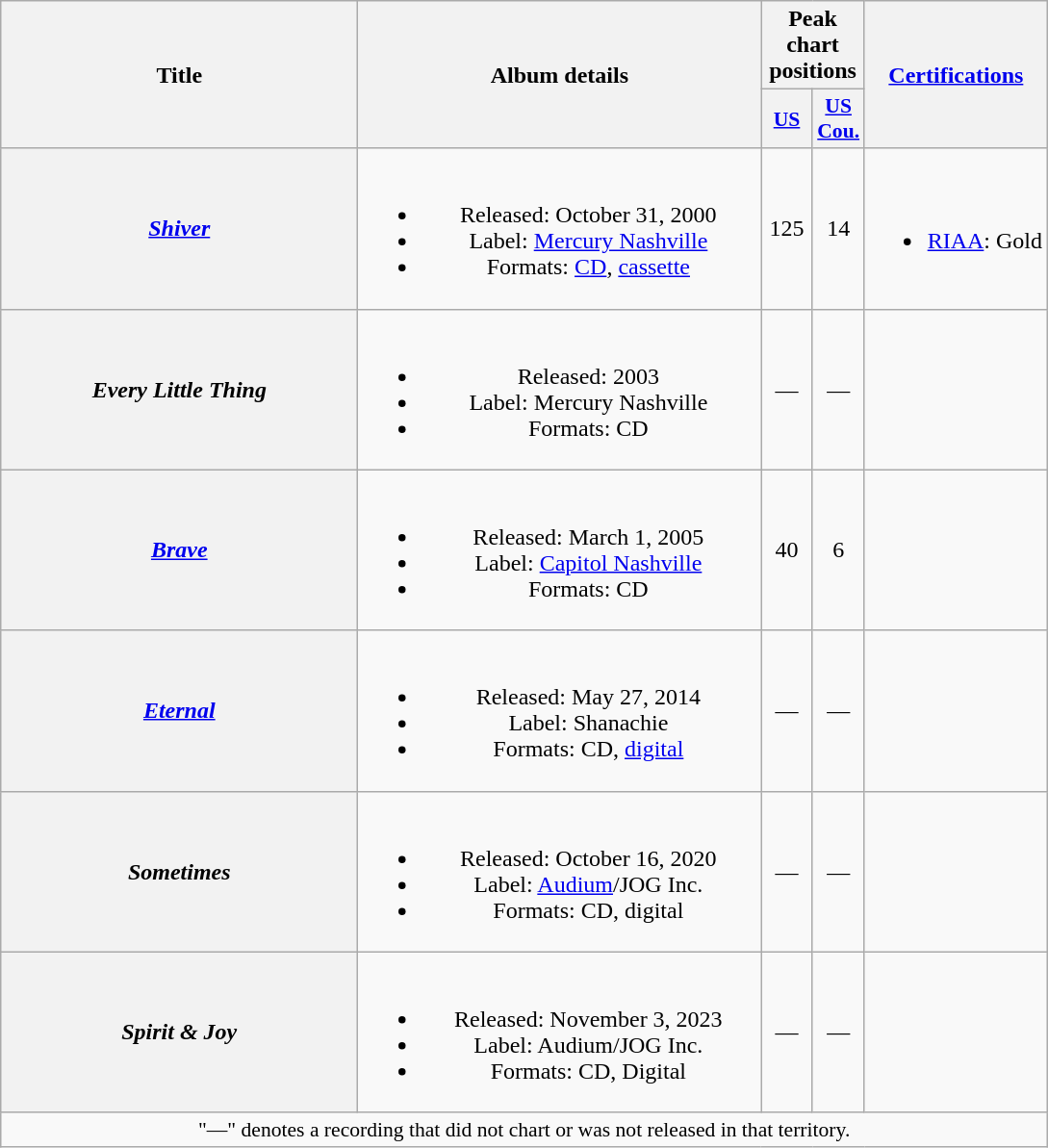<table class="wikitable plainrowheaders" style="text-align:center;" border="1">
<tr>
<th scope="col" rowspan="2" style="width:15em;">Title</th>
<th scope="col" rowspan="2" style="width:17em;">Album details</th>
<th scope="col" colspan="2">Peak chart positions</th>
<th scope="col" rowspan="2"><a href='#'>Certifications</a></th>
</tr>
<tr>
<th scope="col" style="width:2em;font-size:90%;"><a href='#'>US</a><br></th>
<th scope="col" style="width:2em;font-size:90%;"><a href='#'>US<br>Cou.</a><br></th>
</tr>
<tr>
<th scope="row"><em><a href='#'>Shiver</a></em></th>
<td><br><ul><li>Released: October 31, 2000</li><li>Label: <a href='#'>Mercury Nashville</a></li><li>Formats: <a href='#'>CD</a>, <a href='#'>cassette</a></li></ul></td>
<td>125</td>
<td>14</td>
<td><br><ul><li><a href='#'>RIAA</a>: Gold</li></ul></td>
</tr>
<tr>
<th scope="row"><em>Every Little Thing</em></th>
<td><br><ul><li>Released: 2003</li><li>Label: Mercury Nashville</li><li>Formats: CD</li></ul></td>
<td>—</td>
<td>—</td>
<td></td>
</tr>
<tr>
<th scope="row"><em><a href='#'>Brave</a></em></th>
<td><br><ul><li>Released: March 1, 2005</li><li>Label: <a href='#'>Capitol Nashville</a></li><li>Formats: CD</li></ul></td>
<td>40</td>
<td>6</td>
<td></td>
</tr>
<tr>
<th scope="row"><em><a href='#'>Eternal</a></em></th>
<td><br><ul><li>Released: May 27, 2014</li><li>Label: Shanachie</li><li>Formats: CD, <a href='#'>digital</a></li></ul></td>
<td>—</td>
<td>—</td>
<td></td>
</tr>
<tr>
<th scope="row"><em>Sometimes</em></th>
<td><br><ul><li>Released: October 16, 2020</li><li>Label: <a href='#'>Audium</a>/JOG Inc.</li><li>Formats: CD, digital</li></ul></td>
<td>—</td>
<td>—</td>
<td></td>
</tr>
<tr>
<th scope="row"><em>Spirit & Joy</em></th>
<td><br><ul><li>Released: November 3, 2023</li><li>Label: Audium/JOG Inc.</li><li>Formats: CD, Digital</li></ul></td>
<td>—</td>
<td>—</td>
<td></td>
</tr>
<tr>
<td colspan="5" style="font-size:90%">"—" denotes a recording that did not chart or was not released in that territory.</td>
</tr>
</table>
